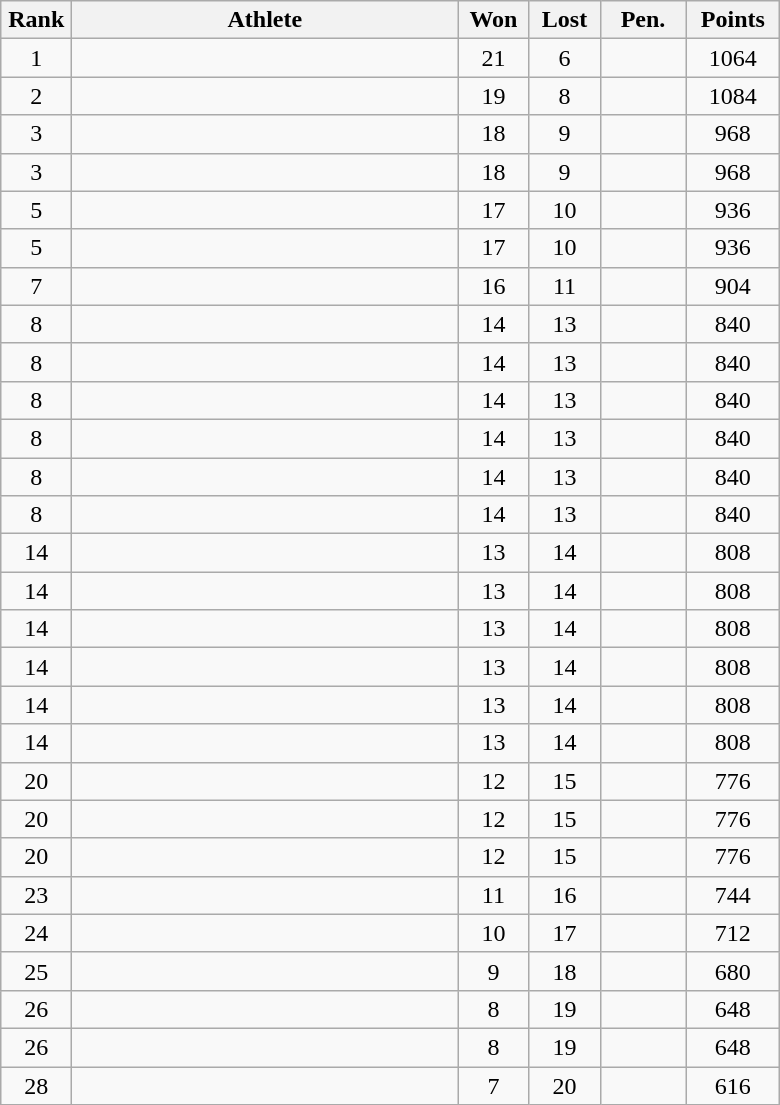<table class=wikitable style="text-align:center">
<tr>
<th width=40>Rank</th>
<th width=250>Athlete</th>
<th width=40>Won</th>
<th width=40>Lost</th>
<th width=50>Pen.</th>
<th width=55>Points</th>
</tr>
<tr>
<td>1</td>
<td align=left></td>
<td>21</td>
<td>6</td>
<td></td>
<td>1064</td>
</tr>
<tr>
<td>2</td>
<td align=left></td>
<td>19</td>
<td>8</td>
<td></td>
<td>1084</td>
</tr>
<tr>
<td>3</td>
<td align=left></td>
<td>18</td>
<td>9</td>
<td></td>
<td>968</td>
</tr>
<tr>
<td>3</td>
<td align=left></td>
<td>18</td>
<td>9</td>
<td></td>
<td>968</td>
</tr>
<tr>
<td>5</td>
<td align=left></td>
<td>17</td>
<td>10</td>
<td></td>
<td>936</td>
</tr>
<tr>
<td>5</td>
<td align=left></td>
<td>17</td>
<td>10</td>
<td></td>
<td>936</td>
</tr>
<tr>
<td>7</td>
<td align=left></td>
<td>16</td>
<td>11</td>
<td></td>
<td>904</td>
</tr>
<tr>
<td>8</td>
<td align=left></td>
<td>14</td>
<td>13</td>
<td></td>
<td>840</td>
</tr>
<tr>
<td>8</td>
<td align=left></td>
<td>14</td>
<td>13</td>
<td></td>
<td>840</td>
</tr>
<tr>
<td>8</td>
<td align=left></td>
<td>14</td>
<td>13</td>
<td></td>
<td>840</td>
</tr>
<tr>
<td>8</td>
<td align=left></td>
<td>14</td>
<td>13</td>
<td></td>
<td>840</td>
</tr>
<tr>
<td>8</td>
<td align=left></td>
<td>14</td>
<td>13</td>
<td></td>
<td>840</td>
</tr>
<tr>
<td>8</td>
<td align=left></td>
<td>14</td>
<td>13</td>
<td></td>
<td>840</td>
</tr>
<tr>
<td>14</td>
<td align=left></td>
<td>13</td>
<td>14</td>
<td></td>
<td>808</td>
</tr>
<tr>
<td>14</td>
<td align=left></td>
<td>13</td>
<td>14</td>
<td></td>
<td>808</td>
</tr>
<tr>
<td>14</td>
<td align=left></td>
<td>13</td>
<td>14</td>
<td></td>
<td>808</td>
</tr>
<tr>
<td>14</td>
<td align=left></td>
<td>13</td>
<td>14</td>
<td></td>
<td>808</td>
</tr>
<tr>
<td>14</td>
<td align=left></td>
<td>13</td>
<td>14</td>
<td></td>
<td>808</td>
</tr>
<tr>
<td>14</td>
<td align=left></td>
<td>13</td>
<td>14</td>
<td></td>
<td>808</td>
</tr>
<tr>
<td>20</td>
<td align=left></td>
<td>12</td>
<td>15</td>
<td></td>
<td>776</td>
</tr>
<tr>
<td>20</td>
<td align=left></td>
<td>12</td>
<td>15</td>
<td></td>
<td>776</td>
</tr>
<tr>
<td>20</td>
<td align=left></td>
<td>12</td>
<td>15</td>
<td></td>
<td>776</td>
</tr>
<tr>
<td>23</td>
<td align=left></td>
<td>11</td>
<td>16</td>
<td></td>
<td>744</td>
</tr>
<tr>
<td>24</td>
<td align=left></td>
<td>10</td>
<td>17</td>
<td></td>
<td>712</td>
</tr>
<tr>
<td>25</td>
<td align=left></td>
<td>9</td>
<td>18</td>
<td></td>
<td>680</td>
</tr>
<tr>
<td>26</td>
<td align=left></td>
<td>8</td>
<td>19</td>
<td></td>
<td>648</td>
</tr>
<tr>
<td>26</td>
<td align=left></td>
<td>8</td>
<td>19</td>
<td></td>
<td>648</td>
</tr>
<tr>
<td>28</td>
<td align=left></td>
<td>7</td>
<td>20</td>
<td></td>
<td>616</td>
</tr>
</table>
